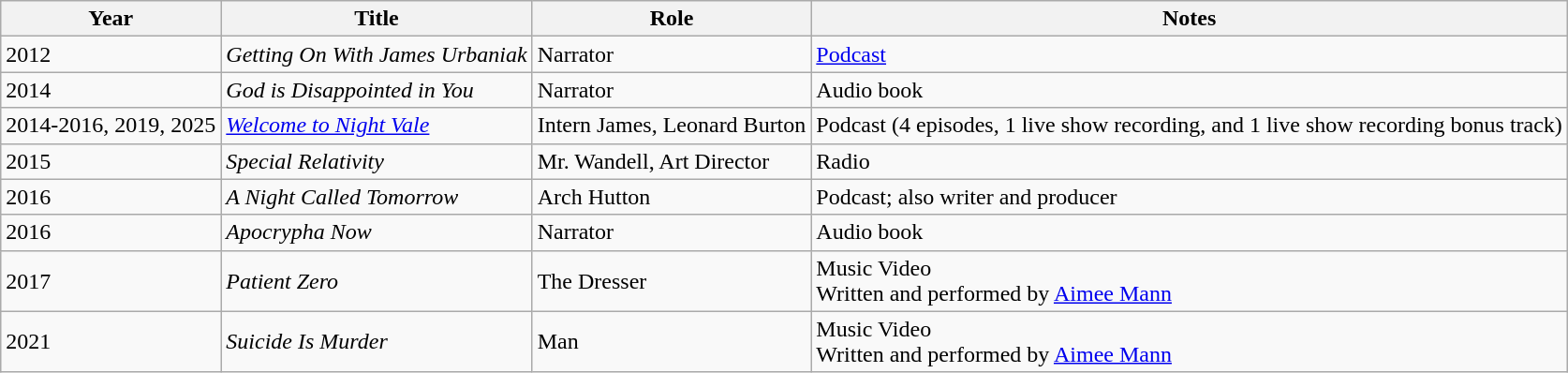<table class = "wikitable sortable">
<tr>
<th>Year</th>
<th>Title</th>
<th>Role</th>
<th class = "unsortable">Notes</th>
</tr>
<tr>
<td>2012</td>
<td><em>Getting On With James Urbaniak</em></td>
<td>Narrator</td>
<td><a href='#'>Podcast</a></td>
</tr>
<tr>
<td>2014</td>
<td><em>God is Disappointed in You</em></td>
<td>Narrator</td>
<td>Audio book</td>
</tr>
<tr>
<td>2014-2016, 2019, 2025</td>
<td><em><a href='#'>Welcome to Night Vale</a></em></td>
<td>Intern James, Leonard Burton</td>
<td>Podcast (4 episodes, 1 live show recording, and 1 live show recording bonus track)</td>
</tr>
<tr>
<td>2015</td>
<td><em>Special Relativity</em></td>
<td>Mr. Wandell, Art Director</td>
<td>Radio</td>
</tr>
<tr>
<td>2016</td>
<td><em>A Night Called Tomorrow</em></td>
<td>Arch Hutton</td>
<td>Podcast; also writer and producer</td>
</tr>
<tr>
<td>2016</td>
<td><em>Apocrypha Now</em></td>
<td>Narrator</td>
<td>Audio book</td>
</tr>
<tr>
<td>2017</td>
<td><em>Patient Zero</em></td>
<td>The Dresser</td>
<td>Music Video<br>Written and performed by <a href='#'>Aimee Mann</a></td>
</tr>
<tr>
<td>2021</td>
<td><em>Suicide Is Murder</em></td>
<td>Man</td>
<td>Music Video<br>Written and performed by <a href='#'>Aimee Mann</a></td>
</tr>
</table>
